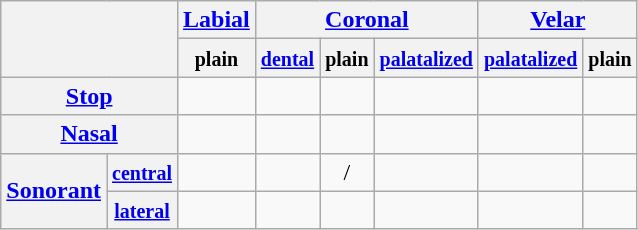<table class="wikitable" style=text-align:center>
<tr>
<th colspan="2" rowspan="2"></th>
<th colspan="1"><a href='#'>Labial</a></th>
<th colspan="3"><a href='#'>Coronal</a></th>
<th colspan="2"><a href='#'>Velar</a></th>
</tr>
<tr>
<th><small>plain</small></th>
<th><small><a href='#'>dental</a></small></th>
<th><small>plain</small></th>
<th><small><a href='#'>palatalized</a></small></th>
<th><small><a href='#'>palatalized</a></small></th>
<th><small>plain</small></th>
</tr>
<tr>
<th colspan="2"><a href='#'>Stop</a></th>
<td></td>
<td> </td>
<td></td>
<td> </td>
<td></td>
<td></td>
</tr>
<tr>
<th colspan="2"><a href='#'>Nasal</a></th>
<td></td>
<td></td>
<td></td>
<td> </td>
<td></td>
<td> </td>
</tr>
<tr>
<th rowspan="2"><a href='#'>Sonorant</a></th>
<th><small><a href='#'>central</a></small></th>
<td></td>
<td></td>
<td>/ </td>
<td></td>
<td> </td>
<td></td>
</tr>
<tr>
<th><small><a href='#'>lateral</a></small></th>
<td></td>
<td></td>
<td></td>
<td> </td>
<td></td>
<td></td>
</tr>
</table>
